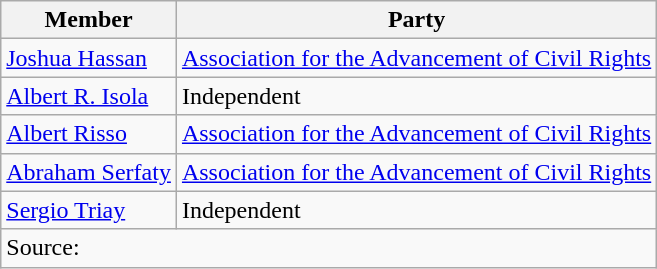<table class=wikitable>
<tr>
<th>Member</th>
<th>Party</th>
</tr>
<tr>
<td><a href='#'>Joshua Hassan</a></td>
<td><a href='#'>Association for the Advancement of Civil Rights</a></td>
</tr>
<tr>
<td><a href='#'>Albert R. Isola</a></td>
<td>Independent</td>
</tr>
<tr>
<td><a href='#'>Albert Risso</a></td>
<td><a href='#'>Association for the Advancement of Civil Rights</a></td>
</tr>
<tr>
<td><a href='#'>Abraham Serfaty</a></td>
<td><a href='#'>Association for the Advancement of Civil Rights</a></td>
</tr>
<tr>
<td><a href='#'>Sergio Triay</a></td>
<td>Independent</td>
</tr>
<tr>
<td colspan=2>Source: </td>
</tr>
</table>
